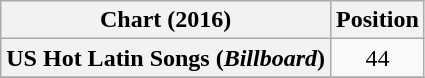<table class="wikitable sortable plainrowheaders" style="text-align:center">
<tr>
<th scope="col">Chart (2016)</th>
<th scope="col">Position</th>
</tr>
<tr>
<th scope="row">US Hot Latin Songs (<em>Billboard</em>)</th>
<td>44</td>
</tr>
<tr>
</tr>
</table>
